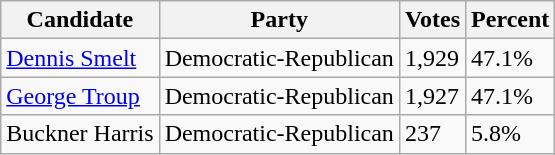<table class=wikitable>
<tr>
<th>Candidate</th>
<th>Party</th>
<th>Votes</th>
<th>Percent</th>
</tr>
<tr>
<td><a href='#'>Dennis Smelt</a></td>
<td>Democratic-Republican</td>
<td>1,929</td>
<td>47.1%</td>
</tr>
<tr>
<td><a href='#'>George Troup</a></td>
<td>Democratic-Republican</td>
<td>1,927</td>
<td>47.1%</td>
</tr>
<tr>
<td>Buckner Harris</td>
<td>Democratic-Republican</td>
<td>237</td>
<td>5.8%</td>
</tr>
</table>
